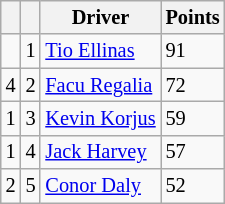<table class="wikitable" style="font-size: 85%;">
<tr>
<th></th>
<th></th>
<th>Driver</th>
<th>Points</th>
</tr>
<tr>
<td align="left"></td>
<td align="center">1</td>
<td> <a href='#'>Tio Ellinas</a></td>
<td>91</td>
</tr>
<tr>
<td align="left"> 4</td>
<td align="center">2</td>
<td> <a href='#'>Facu Regalia</a></td>
<td>72</td>
</tr>
<tr>
<td align="left"> 1</td>
<td align="center">3</td>
<td> <a href='#'>Kevin Korjus</a></td>
<td>59</td>
</tr>
<tr>
<td align="left"> 1</td>
<td align="center">4</td>
<td> <a href='#'>Jack Harvey</a></td>
<td>57</td>
</tr>
<tr>
<td align="left"> 2</td>
<td align="center">5</td>
<td> <a href='#'>Conor Daly</a></td>
<td>52</td>
</tr>
</table>
